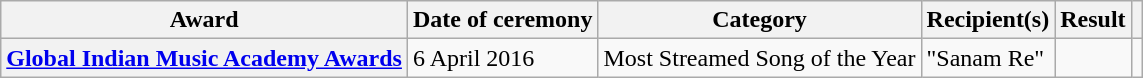<table class="wikitable plainrowheaders sortable">
<tr>
<th scope="col">Award</th>
<th scope="col">Date of ceremony</th>
<th scope="col">Category</th>
<th scope="col">Recipient(s)</th>
<th scope="col">Result</th>
<th scope="col" class="unsortable"></th>
</tr>
<tr>
<th scope="row"><a href='#'>Global Indian Music Academy Awards</a></th>
<td>6 April 2016</td>
<td>Most Streamed Song of the Year</td>
<td>"Sanam Re"</td>
<td></td>
<td style="text-align:center;"></td>
</tr>
</table>
